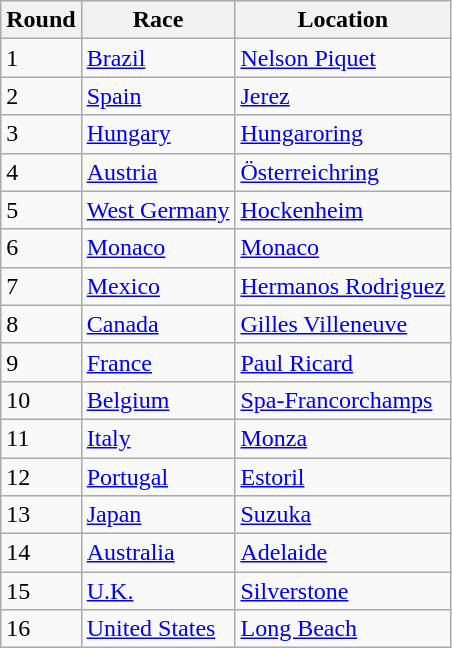<table class="wikitable">
<tr>
<th>Round</th>
<th>Race</th>
<th>Location</th>
</tr>
<tr>
<td>1</td>
<td> <a href='#'>Brazil</a></td>
<td><a href='#'>Nelson Piquet</a></td>
</tr>
<tr>
<td>2</td>
<td> <a href='#'>Spain</a></td>
<td><a href='#'>Jerez</a></td>
</tr>
<tr>
<td>3</td>
<td> <a href='#'>Hungary</a></td>
<td><a href='#'>Hungaroring</a></td>
</tr>
<tr>
<td>4</td>
<td> <a href='#'>Austria</a></td>
<td><a href='#'>Österreichring</a></td>
</tr>
<tr>
<td>5</td>
<td> <a href='#'>West Germany</a></td>
<td><a href='#'>Hockenheim</a></td>
</tr>
<tr>
<td>6</td>
<td> <a href='#'>Monaco</a></td>
<td><a href='#'>Monaco</a></td>
</tr>
<tr>
<td>7</td>
<td> <a href='#'>Mexico</a></td>
<td><a href='#'>Hermanos Rodriguez</a></td>
</tr>
<tr>
<td>8</td>
<td> <a href='#'>Canada</a></td>
<td><a href='#'>Gilles Villeneuve</a></td>
</tr>
<tr>
<td>9</td>
<td> <a href='#'>France</a></td>
<td><a href='#'>Paul Ricard</a></td>
</tr>
<tr>
<td>10</td>
<td> <a href='#'>Belgium</a></td>
<td><a href='#'>Spa-Francorchamps</a></td>
</tr>
<tr>
<td>11</td>
<td> <a href='#'>Italy</a></td>
<td><a href='#'>Monza</a></td>
</tr>
<tr>
<td>12</td>
<td> <a href='#'>Portugal</a></td>
<td><a href='#'>Estoril</a></td>
</tr>
<tr>
<td>13</td>
<td> <a href='#'>Japan</a></td>
<td><a href='#'>Suzuka</a></td>
</tr>
<tr>
<td>14</td>
<td> <a href='#'>Australia</a></td>
<td><a href='#'>Adelaide</a></td>
</tr>
<tr>
<td>15</td>
<td> <a href='#'>U.K.</a></td>
<td><a href='#'>Silverstone</a></td>
</tr>
<tr>
<td>16</td>
<td> <a href='#'>United States</a></td>
<td><a href='#'>Long Beach</a></td>
</tr>
</table>
